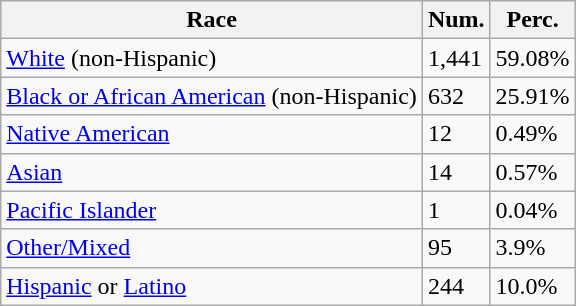<table class="wikitable">
<tr>
<th>Race</th>
<th>Num.</th>
<th>Perc.</th>
</tr>
<tr>
<td><a href='#'>White</a> (non-Hispanic)</td>
<td>1,441</td>
<td>59.08%</td>
</tr>
<tr>
<td><a href='#'>Black or African American</a> (non-Hispanic)</td>
<td>632</td>
<td>25.91%</td>
</tr>
<tr>
<td><a href='#'>Native American</a></td>
<td>12</td>
<td>0.49%</td>
</tr>
<tr>
<td><a href='#'>Asian</a></td>
<td>14</td>
<td>0.57%</td>
</tr>
<tr>
<td><a href='#'>Pacific Islander</a></td>
<td>1</td>
<td>0.04%</td>
</tr>
<tr>
<td><a href='#'>Other/Mixed</a></td>
<td>95</td>
<td>3.9%</td>
</tr>
<tr>
<td><a href='#'>Hispanic</a> or <a href='#'>Latino</a></td>
<td>244</td>
<td>10.0%</td>
</tr>
</table>
